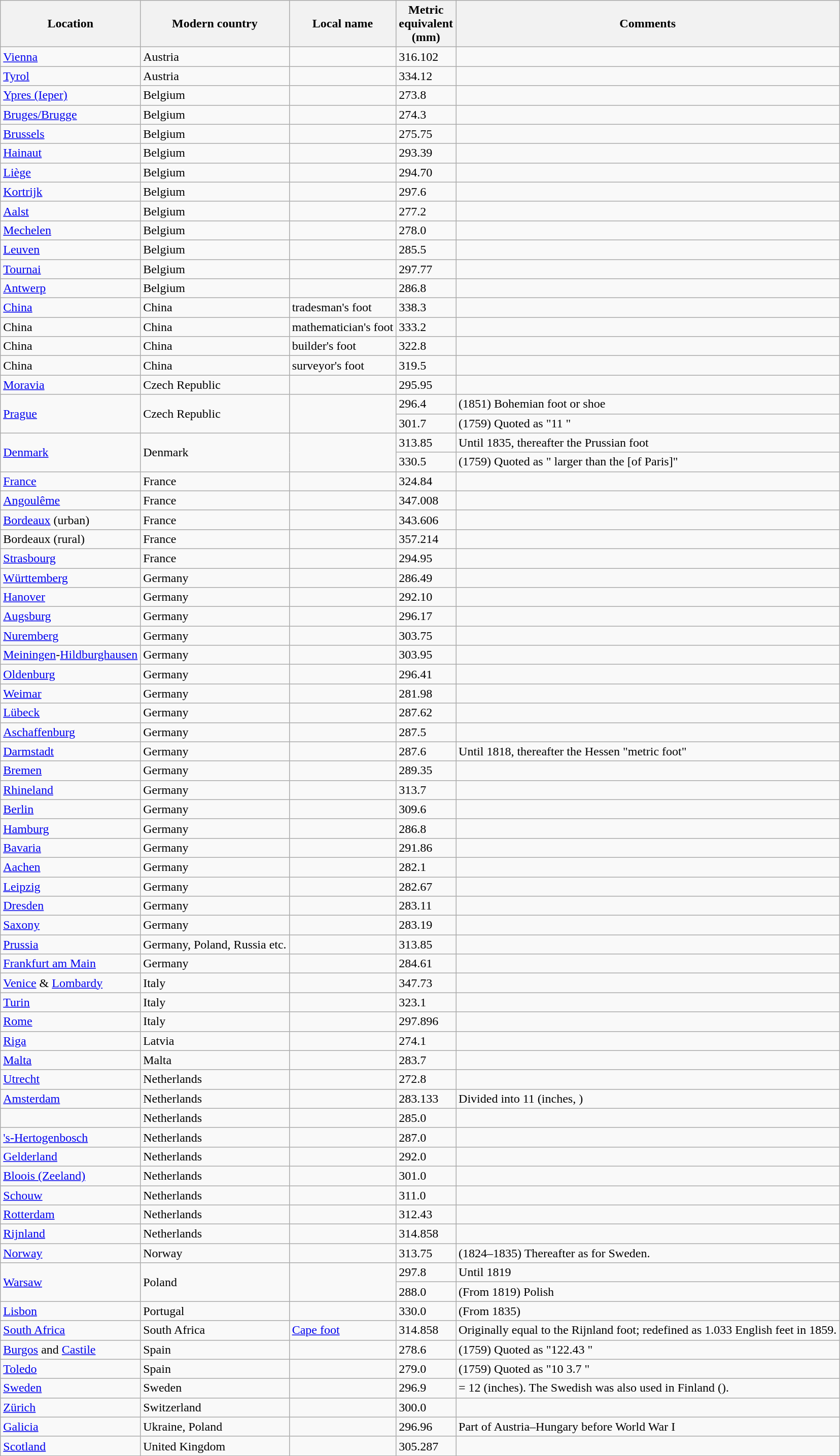<table class="wikitable sortable">
<tr>
<th>Location</th>
<th>Modern country</th>
<th>Local name</th>
<th>Metric <br>equivalent <br>(mm)</th>
<th class="unsortable">Comments</th>
</tr>
<tr>
<td><a href='#'>Vienna</a></td>
<td>Austria</td>
<td></td>
<td>316.102</td>
<td></td>
</tr>
<tr>
<td><a href='#'>Tyrol</a></td>
<td>Austria</td>
<td></td>
<td>334.12</td>
<td></td>
</tr>
<tr>
<td><a href='#'>Ypres (Ieper)</a></td>
<td>Belgium</td>
<td></td>
<td>273.8</td>
<td></td>
</tr>
<tr>
<td><a href='#'>Bruges/Brugge</a></td>
<td>Belgium</td>
<td></td>
<td>274.3</td>
<td></td>
</tr>
<tr>
<td><a href='#'>Brussels</a></td>
<td>Belgium</td>
<td></td>
<td>275.75</td>
<td></td>
</tr>
<tr>
<td><a href='#'>Hainaut</a></td>
<td>Belgium</td>
<td></td>
<td>293.39</td>
<td></td>
</tr>
<tr>
<td><a href='#'>Liège</a></td>
<td>Belgium</td>
<td></td>
<td>294.70</td>
<td></td>
</tr>
<tr>
<td><a href='#'>Kortrijk</a></td>
<td>Belgium</td>
<td></td>
<td>297.6</td>
<td></td>
</tr>
<tr>
<td><a href='#'>Aalst</a></td>
<td>Belgium</td>
<td></td>
<td>277.2</td>
<td></td>
</tr>
<tr>
<td><a href='#'>Mechelen</a></td>
<td>Belgium</td>
<td></td>
<td>278.0</td>
<td></td>
</tr>
<tr>
<td><a href='#'>Leuven</a></td>
<td>Belgium</td>
<td></td>
<td>285.5</td>
<td></td>
</tr>
<tr>
<td><a href='#'>Tournai</a></td>
<td>Belgium</td>
<td></td>
<td>297.77</td>
<td></td>
</tr>
<tr>
<td><a href='#'>Antwerp</a></td>
<td>Belgium</td>
<td></td>
<td>286.8</td>
<td></td>
</tr>
<tr>
<td><a href='#'>China</a></td>
<td>China</td>
<td>tradesman's foot</td>
<td>338.3</td>
<td></td>
</tr>
<tr>
<td>China</td>
<td>China</td>
<td>mathematician's foot</td>
<td>333.2</td>
<td></td>
</tr>
<tr>
<td>China</td>
<td>China</td>
<td>builder's foot</td>
<td>322.8</td>
<td></td>
</tr>
<tr>
<td>China</td>
<td>China</td>
<td>surveyor's foot</td>
<td>319.5</td>
<td></td>
</tr>
<tr>
<td><a href='#'>Moravia</a></td>
<td>Czech Republic</td>
<td></td>
<td>295.95</td>
<td></td>
</tr>
<tr>
<td rowspan="2"><a href='#'>Prague</a></td>
<td rowspan="2">Czech Republic</td>
<td rowspan="2"></td>
<td>296.4</td>
<td>(1851) Bohemian foot or shoe</td>
</tr>
<tr>
<td>301.7</td>
<td>(1759) Quoted as "11   "</td>
</tr>
<tr>
<td rowspan="2"><a href='#'>Denmark</a></td>
<td rowspan="2">Denmark</td>
<td rowspan="2"></td>
<td>313.85</td>
<td>Until 1835, thereafter the Prussian foot</td>
</tr>
<tr>
<td>330.5</td>
<td>(1759) Quoted as "  larger than the  [of Paris]"</td>
</tr>
<tr>
<td><a href='#'>France</a></td>
<td>France</td>
<td></td>
<td>324.84</td>
<td></td>
</tr>
<tr>
<td><a href='#'>Angoulême</a></td>
<td>France</td>
<td></td>
<td>347.008</td>
<td></td>
</tr>
<tr>
<td><a href='#'>Bordeaux</a> (urban)</td>
<td>France</td>
<td></td>
<td>343.606</td>
<td></td>
</tr>
<tr>
<td>Bordeaux (rural)</td>
<td>France</td>
<td></td>
<td>357.214</td>
<td></td>
</tr>
<tr>
<td><a href='#'>Strasbourg</a></td>
<td>France</td>
<td></td>
<td>294.95</td>
<td></td>
</tr>
<tr>
<td><a href='#'>Württemberg</a></td>
<td>Germany</td>
<td></td>
<td>286.49</td>
<td></td>
</tr>
<tr>
<td><a href='#'>Hanover</a></td>
<td>Germany</td>
<td></td>
<td>292.10</td>
<td></td>
</tr>
<tr>
<td><a href='#'>Augsburg</a></td>
<td>Germany</td>
<td></td>
<td>296.17</td>
<td></td>
</tr>
<tr>
<td><a href='#'>Nuremberg</a></td>
<td>Germany</td>
<td></td>
<td>303.75</td>
<td></td>
</tr>
<tr>
<td><a href='#'>Meiningen</a>-<a href='#'>Hildburghausen</a></td>
<td>Germany</td>
<td></td>
<td>303.95</td>
<td></td>
</tr>
<tr>
<td><a href='#'>Oldenburg</a></td>
<td>Germany</td>
<td></td>
<td>296.41</td>
<td></td>
</tr>
<tr>
<td><a href='#'>Weimar</a></td>
<td>Germany</td>
<td></td>
<td>281.98</td>
<td></td>
</tr>
<tr>
<td><a href='#'>Lübeck</a></td>
<td>Germany</td>
<td></td>
<td>287.62</td>
<td></td>
</tr>
<tr>
<td><a href='#'>Aschaffenburg</a></td>
<td>Germany</td>
<td></td>
<td>287.5</td>
<td></td>
</tr>
<tr>
<td><a href='#'>Darmstadt</a></td>
<td>Germany</td>
<td></td>
<td>287.6</td>
<td>Until 1818, thereafter the Hessen "metric foot"</td>
</tr>
<tr>
<td><a href='#'>Bremen</a></td>
<td>Germany</td>
<td></td>
<td>289.35</td>
<td></td>
</tr>
<tr>
<td><a href='#'>Rhineland</a></td>
<td>Germany</td>
<td></td>
<td>313.7</td>
<td></td>
</tr>
<tr>
<td><a href='#'>Berlin</a></td>
<td>Germany</td>
<td></td>
<td>309.6</td>
<td></td>
</tr>
<tr>
<td><a href='#'>Hamburg</a></td>
<td>Germany</td>
<td></td>
<td>286.8</td>
<td></td>
</tr>
<tr>
<td><a href='#'>Bavaria</a></td>
<td>Germany</td>
<td></td>
<td>291.86</td>
<td></td>
</tr>
<tr>
<td><a href='#'>Aachen</a></td>
<td>Germany</td>
<td></td>
<td>282.1</td>
<td></td>
</tr>
<tr>
<td><a href='#'>Leipzig</a></td>
<td>Germany</td>
<td></td>
<td>282.67</td>
<td></td>
</tr>
<tr>
<td><a href='#'>Dresden</a></td>
<td>Germany</td>
<td></td>
<td>283.11</td>
<td></td>
</tr>
<tr>
<td><a href='#'>Saxony</a></td>
<td>Germany</td>
<td></td>
<td>283.19</td>
<td></td>
</tr>
<tr id=Prussia>
<td><a href='#'>Prussia</a></td>
<td>Germany, Poland, Russia etc.</td>
<td></td>
<td>313.85</td>
<td></td>
</tr>
<tr>
<td><a href='#'>Frankfurt am Main</a></td>
<td>Germany</td>
<td></td>
<td>284.61</td>
<td></td>
</tr>
<tr>
<td><a href='#'>Venice</a> & <a href='#'>Lombardy</a></td>
<td>Italy</td>
<td></td>
<td>347.73</td>
<td></td>
</tr>
<tr>
<td><a href='#'>Turin</a></td>
<td>Italy</td>
<td></td>
<td>323.1</td>
<td></td>
</tr>
<tr>
<td><a href='#'>Rome</a></td>
<td>Italy</td>
<td></td>
<td>297.896</td>
<td></td>
</tr>
<tr>
<td><a href='#'>Riga</a></td>
<td>Latvia</td>
<td></td>
<td>274.1</td>
<td></td>
</tr>
<tr>
<td><a href='#'>Malta</a></td>
<td>Malta</td>
<td></td>
<td>283.7</td>
<td></td>
</tr>
<tr>
<td><a href='#'>Utrecht</a></td>
<td>Netherlands</td>
<td></td>
<td>272.8</td>
<td></td>
</tr>
<tr>
<td><a href='#'>Amsterdam</a></td>
<td>Netherlands</td>
<td></td>
<td>283.133</td>
<td>Divided into 11  (inches, )</td>
</tr>
<tr>
<td></td>
<td>Netherlands</td>
<td></td>
<td>285.0</td>
<td></td>
</tr>
<tr>
<td><a href='#'>'s-Hertogenbosch</a></td>
<td>Netherlands</td>
<td></td>
<td>287.0</td>
<td></td>
</tr>
<tr>
<td><a href='#'>Gelderland</a></td>
<td>Netherlands</td>
<td></td>
<td>292.0</td>
<td></td>
</tr>
<tr>
<td><a href='#'>Bloois (Zeeland)</a></td>
<td>Netherlands</td>
<td></td>
<td>301.0</td>
<td></td>
</tr>
<tr>
<td><a href='#'>Schouw</a></td>
<td>Netherlands</td>
<td></td>
<td>311.0</td>
<td></td>
</tr>
<tr>
<td><a href='#'>Rotterdam</a></td>
<td>Netherlands</td>
<td></td>
<td>312.43</td>
<td></td>
</tr>
<tr>
<td><a href='#'>Rijnland</a></td>
<td>Netherlands</td>
<td></td>
<td>314.858</td>
<td></td>
</tr>
<tr>
<td><a href='#'>Norway</a></td>
<td>Norway</td>
<td></td>
<td>313.75</td>
<td>(1824–1835) Thereafter as for Sweden.</td>
</tr>
<tr>
<td rowspan="2"><a href='#'>Warsaw</a></td>
<td rowspan="2">Poland</td>
<td rowspan="2"></td>
<td>297.8</td>
<td>Until 1819</td>
</tr>
<tr>
<td>288.0</td>
<td>(From 1819) Polish </td>
</tr>
<tr>
<td><a href='#'>Lisbon</a></td>
<td>Portugal</td>
<td></td>
<td>330.0</td>
<td>(From 1835)</td>
</tr>
<tr>
<td><a href='#'>South Africa</a></td>
<td>South Africa</td>
<td><a href='#'>Cape foot</a></td>
<td>314.858</td>
<td>Originally equal to the Rijnland foot; redefined as 1.033 English feet in 1859.</td>
</tr>
<tr>
<td><a href='#'>Burgos</a> and <a href='#'>Castile</a></td>
<td>Spain</td>
<td></td>
<td>278.6</td>
<td>(1759) Quoted as "122.43 "</td>
</tr>
<tr>
<td><a href='#'>Toledo</a></td>
<td>Spain</td>
<td></td>
<td>279.0</td>
<td>(1759) Quoted as "10  3.7 "</td>
</tr>
<tr>
<td><a href='#'>Sweden</a></td>
<td>Sweden</td>
<td></td>
<td>296.9</td>
<td>= 12  (inches). The Swedish  was also used in Finland ().</td>
</tr>
<tr>
<td><a href='#'>Zürich</a></td>
<td>Switzerland</td>
<td></td>
<td>300.0</td>
<td></td>
</tr>
<tr>
<td><a href='#'>Galicia</a></td>
<td>Ukraine, Poland</td>
<td></td>
<td>296.96</td>
<td>Part of Austria–Hungary before World War I</td>
</tr>
<tr>
<td><a href='#'>Scotland</a></td>
<td>United Kingdom</td>
<td></td>
<td>305.287</td>
<td></td>
</tr>
</table>
